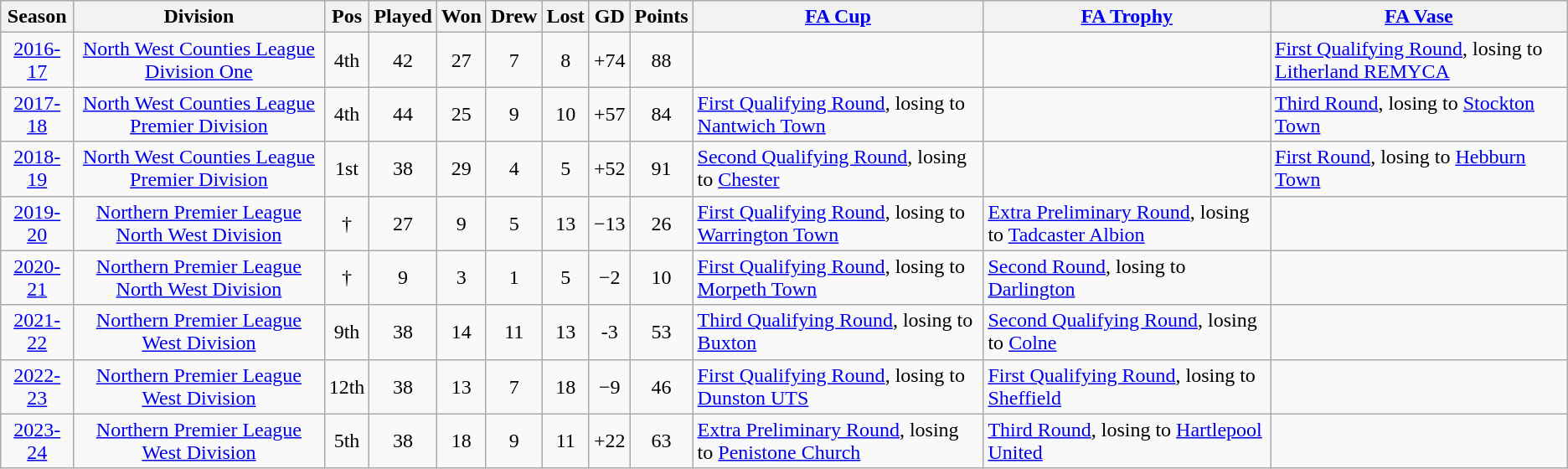<table class="wikitable">
<tr>
<th>Season</th>
<th>Division</th>
<th>Pos</th>
<th>Played</th>
<th>Won</th>
<th>Drew</th>
<th>Lost</th>
<th>GD</th>
<th>Points</th>
<th><a href='#'>FA Cup</a></th>
<th><a href='#'>FA Trophy</a></th>
<th><a href='#'>FA Vase</a></th>
</tr>
<tr>
<td style="text-align:center"><a href='#'>2016-17</a></td>
<td style="text-align:center"><a href='#'>North West Counties League Division One</a></td>
<td style="text-align:center">4th</td>
<td style="text-align:center">42</td>
<td style="text-align:center">27</td>
<td style="text-align:center">7</td>
<td style="text-align:center">8</td>
<td style="text-align:center">+74</td>
<td style="text-align:center">88</td>
<td></td>
<td></td>
<td><a href='#'>First Qualifying Round</a>, losing to <a href='#'>Litherland REMYCA</a></td>
</tr>
<tr>
<td style="text-align:center"><a href='#'>2017-18</a></td>
<td style="text-align:center"><a href='#'>North West Counties League Premier Division</a></td>
<td style="text-align:center">4th</td>
<td style="text-align:center">44</td>
<td style="text-align:center">25</td>
<td style="text-align:center">9</td>
<td style="text-align:center">10</td>
<td style="text-align:center">+57</td>
<td style="text-align:center">84</td>
<td><a href='#'>First Qualifying Round</a>, losing to <a href='#'>Nantwich Town</a></td>
<td></td>
<td><a href='#'>Third Round</a>, losing to <a href='#'>Stockton Town</a></td>
</tr>
<tr>
<td style="text-align:center"><a href='#'>2018-19</a></td>
<td style="text-align:center"><a href='#'>North West Counties League Premier Division</a></td>
<td style="text-align:center">1st</td>
<td style="text-align:center">38</td>
<td style="text-align:center">29</td>
<td style="text-align:center">4</td>
<td style="text-align:center">5</td>
<td style="text-align:center">+52</td>
<td style="text-align:center">91</td>
<td><a href='#'>Second Qualifying Round</a>, losing to <a href='#'>Chester</a></td>
<td></td>
<td><a href='#'>First Round</a>, losing to <a href='#'>Hebburn Town</a></td>
</tr>
<tr>
<td style="text-align:center"><a href='#'>2019-20</a></td>
<td style="text-align:center"><a href='#'>Northern Premier League North West Division</a></td>
<td style="text-align:center">†</td>
<td style="text-align:center">27</td>
<td style="text-align:center">9</td>
<td style="text-align:center">5</td>
<td style="text-align:center">13</td>
<td style="text-align:center">−13</td>
<td style="text-align:center">26</td>
<td><a href='#'>First Qualifying Round</a>, losing to <a href='#'>Warrington Town</a></td>
<td><a href='#'>Extra Preliminary Round</a>, losing to <a href='#'>Tadcaster Albion</a></td>
<td></td>
</tr>
<tr>
<td style="text-align:center"><a href='#'>2020-21</a></td>
<td style="text-align:center"><a href='#'>Northern Premier League North West Division</a></td>
<td style="text-align:center">†</td>
<td style="text-align:center">9</td>
<td style="text-align:center">3</td>
<td style="text-align:center">1</td>
<td style="text-align:center">5</td>
<td style="text-align:center">−2</td>
<td style="text-align:center">10</td>
<td><a href='#'>First Qualifying Round</a>, losing to <a href='#'>Morpeth Town</a></td>
<td><a href='#'>Second Round</a>, losing to <a href='#'>Darlington</a></td>
<td></td>
</tr>
<tr>
<td style="text-align:center"><a href='#'>2021-22</a></td>
<td style="text-align:center"><a href='#'>Northern Premier League West Division</a></td>
<td style="text-align:center">9th</td>
<td style="text-align:center">38</td>
<td style="text-align:center">14</td>
<td style="text-align:center">11</td>
<td style="text-align:center">13</td>
<td style="text-align:center">-3</td>
<td style="text-align:center">53</td>
<td><a href='#'>Third Qualifying Round</a>, losing to <a href='#'>Buxton</a></td>
<td><a href='#'>Second Qualifying Round</a>, losing to <a href='#'>Colne</a></td>
<td></td>
</tr>
<tr>
<td style="text-align:center"><a href='#'>2022-23</a></td>
<td style="text-align:center"><a href='#'>Northern Premier League West Division</a></td>
<td style="text-align:center">12th</td>
<td style="text-align:center">38</td>
<td style="text-align:center">13</td>
<td style="text-align:center">7</td>
<td style="text-align:center">18</td>
<td style="text-align:center">−9</td>
<td style="text-align:center">46</td>
<td><a href='#'>First Qualifying Round</a>, losing to <a href='#'>Dunston UTS</a></td>
<td><a href='#'>First Qualifying Round</a>, losing to <a href='#'>Sheffield</a></td>
<td></td>
</tr>
<tr>
<td style="text-align:center"><a href='#'>2023-24</a></td>
<td style="text-align:center"><a href='#'>Northern Premier League West Division</a></td>
<td style="text-align:center">5th</td>
<td style="text-align:center">38</td>
<td style="text-align:center">18</td>
<td style="text-align:center">9</td>
<td style="text-align:center">11</td>
<td style="†">+22</td>
<td style="text-align:center">63</td>
<td><a href='#'>Extra Preliminary Round</a>, losing to <a href='#'>Penistone Church</a></td>
<td><a href='#'>Third Round</a>, losing to <a href='#'>Hartlepool United</a></td>
<td></td>
</tr>
</table>
